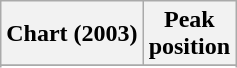<table class="wikitable sortable">
<tr>
<th>Chart (2003)</th>
<th>Peak<br>position</th>
</tr>
<tr>
</tr>
<tr>
</tr>
<tr>
</tr>
<tr>
</tr>
<tr>
</tr>
<tr>
</tr>
<tr>
</tr>
<tr>
</tr>
<tr>
</tr>
</table>
